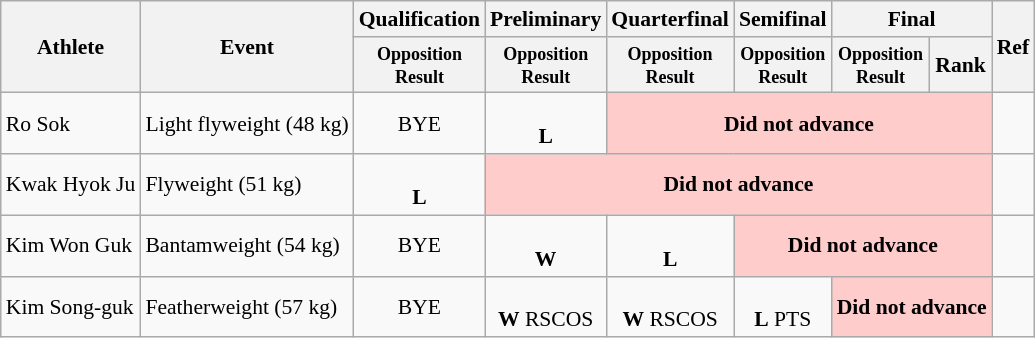<table class=wikitable style="font-size:90%">
<tr>
<th rowspan="2">Athlete</th>
<th rowspan="2">Event</th>
<th>Qualification</th>
<th>Preliminary</th>
<th>Quarterfinal</th>
<th>Semifinal</th>
<th colspan="2">Final</th>
<th rowspan="2">Ref</th>
</tr>
<tr>
<th style="line-height:1em"><small>Opposition<br>Result</small></th>
<th style="line-height:1em"><small>Opposition<br>Result</small></th>
<th style="line-height:1em"><small>Opposition<br>Result</small></th>
<th style="line-height:1em"><small>Opposition<br>Result</small></th>
<th style="line-height:1em"><small>Opposition<br>Result</small></th>
<th>Rank</th>
</tr>
<tr>
<td>Ro Sok</td>
<td>Light flyweight (48 kg)</td>
<td align="center">BYE</td>
<td align="center"><br><strong>L</strong></td>
<td align="center" colspan="4" bgcolor="#ffcccc"><strong>Did not advance</strong></td>
<td></td>
</tr>
<tr>
<td>Kwak Hyok Ju</td>
<td>Flyweight (51 kg)</td>
<td align="center"><br><strong>L</strong></td>
<td align="center" colspan="5" bgcolor="#ffcccc"><strong>Did not advance</strong></td>
<td></td>
</tr>
<tr>
<td>Kim Won Guk</td>
<td>Bantamweight (54 kg)</td>
<td align="center">BYE</td>
<td align="center"><br><strong>W</strong></td>
<td align="center"><br><strong>L</strong></td>
<td align="center" colspan="3" bgcolor="#ffcccc"><strong>Did not advance</strong></td>
<td></td>
</tr>
<tr>
<td>Kim Song-guk</td>
<td>Featherweight (57 kg)</td>
<td align="center">BYE</td>
<td align="center"><br><strong>W</strong> RSCOS</td>
<td align="center"><br><strong>W</strong> RSCOS</td>
<td align="center"><br><strong>L</strong> PTS</td>
<td align="center" colspan=2 bgcolor="#ffcccc"><strong>Did not advance</strong></td>
<td align="center"></td>
</tr>
</table>
